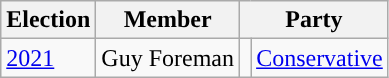<table class="wikitable">
<tr>
<th>Election</th>
<th>Member</th>
<th colspan="2">Party</th>
</tr>
<tr>
<td><a href='#'>2021</a></td>
<td>Guy Foreman</td>
<td style="background-color: "></td>
<td><a href='#'>Conservative</a></td>
</tr>
</table>
